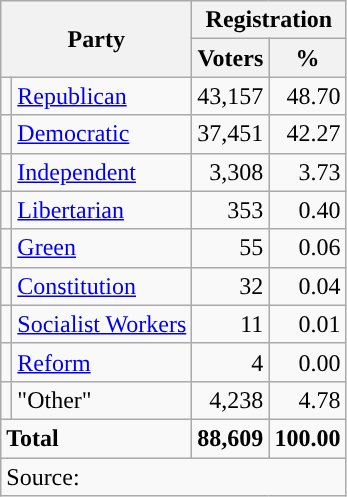<table class="wikitable">
<tr>
<th colspan="2" rowspan="2">Party</th>
<th colspan="2">Registration</th>
</tr>
<tr>
<th>Voters</th>
<th>%</th>
</tr>
<tr>
<td style="background-color:"></td>
<td><a href='#'>Republican</a></td>
<td style="text-align:right;">43,157</td>
<td style="text-align:right;">48.70</td>
</tr>
<tr>
<td style="background-color:"></td>
<td><a href='#'>Democratic</a></td>
<td style="text-align:right;">37,451</td>
<td style="text-align:right;">42.27</td>
</tr>
<tr>
<td style="background-color:"></td>
<td><a href='#'>Independent</a></td>
<td style="text-align:right;">3,308</td>
<td style="text-align:right;">3.73</td>
</tr>
<tr>
<td style="background-color:"></td>
<td><a href='#'>Libertarian</a></td>
<td style="text-align:right;">353</td>
<td style="text-align:right;">0.40</td>
</tr>
<tr>
<td style="background-color:"></td>
<td><a href='#'>Green</a></td>
<td style="text-align:right;">55</td>
<td style="text-align:right;">0.06</td>
</tr>
<tr>
<td style="background-color:"></td>
<td><a href='#'>Constitution</a></td>
<td style="text-align:right;">32</td>
<td style="text-align:right;">0.04</td>
</tr>
<tr>
<td style="background-color:"></td>
<td><a href='#'>Socialist Workers</a></td>
<td style="text-align:right;">11</td>
<td style="text-align:right;">0.01</td>
</tr>
<tr>
<td style="background-color:"></td>
<td><a href='#'>Reform</a></td>
<td style="text-align:right;">4</td>
<td style="text-align:right;">0.00</td>
</tr>
<tr>
<td></td>
<td>"Other"</td>
<td style="text-align:right;">4,238</td>
<td style="text-align:right;">4.78</td>
</tr>
<tr>
<td colspan="2"><strong>Total</strong></td>
<td style="text-align:right;"><strong>88,609</strong></td>
<td style="text-align:right;"><strong>100.00</strong></td>
</tr>
<tr>
<td colspan="4">Source: <em></em></td>
</tr>
</table>
